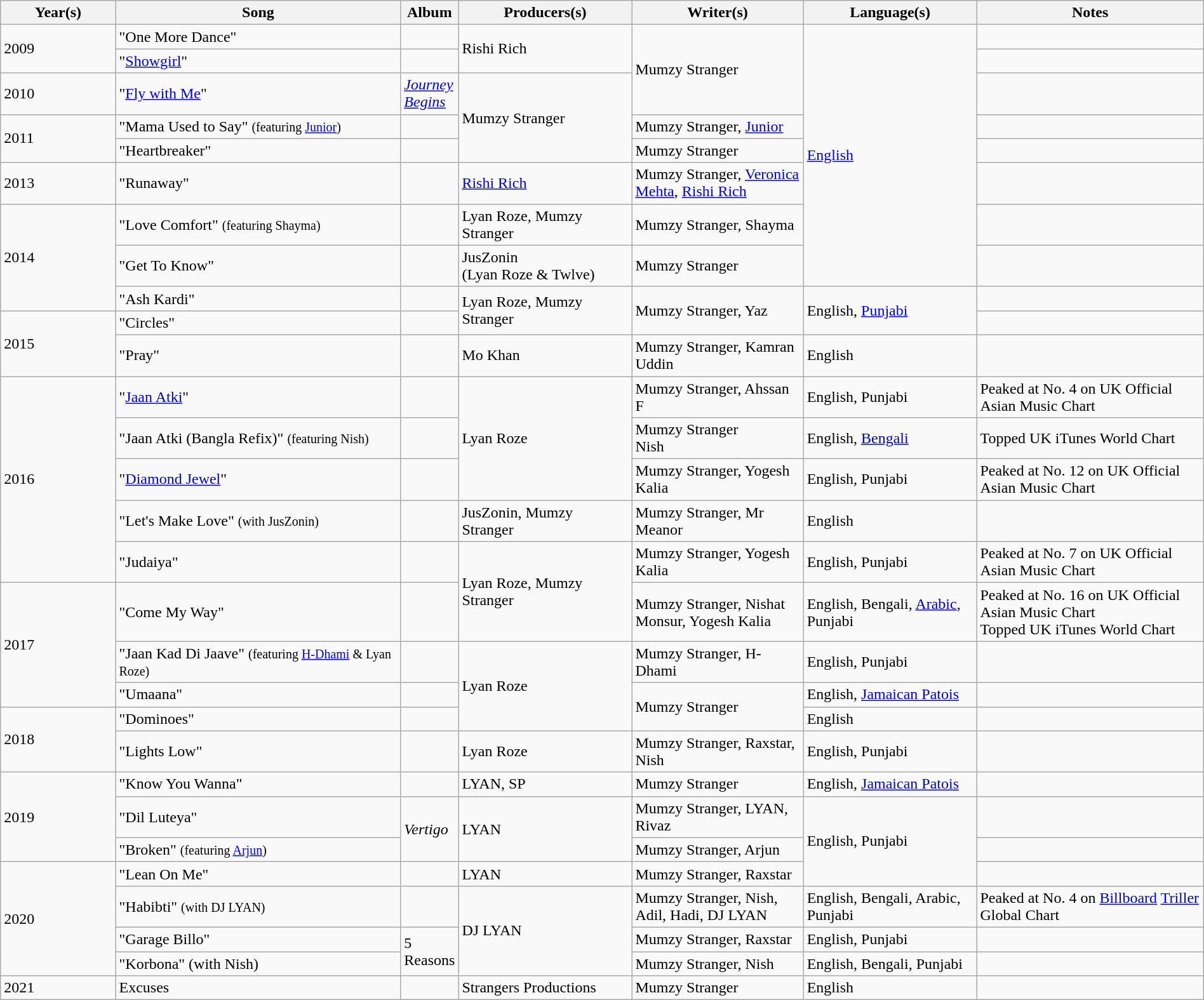<table class="wikitable plainrowheaders" width="100%">
<tr>
<th scope="col" width="10%">Year(s)</th>
<th scope="col" width=25%>Song</th>
<th>Album</th>
<th scope="col" width="15%">Producers(s)</th>
<th scope="col" width=15%>Writer(s)</th>
<th scope="col" width=15%>Language(s)</th>
<th scope="col" width=20%>Notes</th>
</tr>
<tr>
<td rowspan="2">2009</td>
<td scope="row">"One More Dance"</td>
<td></td>
<td rowspan="2">Rishi Rich</td>
<td rowspan="3">Mumzy Stranger</td>
<td rowspan="8"><a href='#'>English</a></td>
<td></td>
</tr>
<tr>
<td scope="row">"<a href='#'>Showgirl</a>"</td>
<td></td>
<td></td>
</tr>
<tr>
<td>2010</td>
<td scope="row">"<a href='#'>Fly with Me</a>"</td>
<td><em><a href='#'>Journey Begins</a></em></td>
<td rowspan="3">Mumzy Stranger</td>
<td></td>
</tr>
<tr>
<td rowspan="2">2011</td>
<td scope="row">"Mama Used to Say" <small>(featuring <a href='#'>Junior</a>)</small></td>
<td></td>
<td>Mumzy Stranger, <a href='#'>Junior</a></td>
<td></td>
</tr>
<tr>
<td scope="row">"Heartbreaker"</td>
<td></td>
<td>Mumzy Stranger</td>
<td></td>
</tr>
<tr>
<td>2013</td>
<td scope="row">"Runaway"</td>
<td></td>
<td><a href='#'>Rishi Rich</a></td>
<td>Mumzy Stranger, <a href='#'>Veronica Mehta</a>, <a href='#'>Rishi Rich</a></td>
<td></td>
</tr>
<tr>
<td rowspan="3">2014</td>
<td scope="row">"Love Comfort" <small>(featuring Shayma)</small></td>
<td></td>
<td>Lyan Roze, Mumzy Stranger</td>
<td>Mumzy Stranger, Shayma</td>
<td></td>
</tr>
<tr>
<td scope="row">"Get To Know"</td>
<td></td>
<td>JusZonin<br>(Lyan Roze & Twlve)</td>
<td>Mumzy Stranger</td>
<td></td>
</tr>
<tr>
<td scope="row">"Ash Kardi"</td>
<td></td>
<td rowspan="2">Lyan Roze, Mumzy Stranger</td>
<td rowspan="2">Mumzy Stranger, Yaz</td>
<td rowspan="2">English, <a href='#'>Punjabi</a></td>
<td></td>
</tr>
<tr>
<td rowspan="2">2015</td>
<td scope="row">"Circles"</td>
<td></td>
<td></td>
</tr>
<tr>
<td scope="row">"Pray"</td>
<td></td>
<td>Mo Khan</td>
<td>Mumzy Stranger, Kamran Uddin</td>
<td>English</td>
<td></td>
</tr>
<tr>
<td rowspan="5">2016</td>
<td scope="row">"<a href='#'>Jaan Atki</a>"</td>
<td></td>
<td rowspan="3">Lyan Roze</td>
<td>Mumzy Stranger, Ahssan F</td>
<td>English, Punjabi</td>
<td>Peaked at No. 4 on UK Official Asian Music Chart</td>
</tr>
<tr>
<td scope="row">"Jaan Atki (Bangla Refix)" <small>(featuring Nish)</small></td>
<td></td>
<td>Mumzy Stranger<br>Nish</td>
<td>English, <a href='#'>Bengali</a></td>
<td>Topped UK iTunes World Chart</td>
</tr>
<tr>
<td scope="row">"<a href='#'>Diamond Jewel</a>"</td>
<td></td>
<td>Mumzy Stranger, Yogesh Kalia</td>
<td>English, Punjabi</td>
<td>Peaked at No. 12 on UK Official Asian Music Chart</td>
</tr>
<tr>
<td scope="row">"Let's Make Love" <small>(with JusZonin)</small></td>
<td></td>
<td>JusZonin, Mumzy Stranger</td>
<td>Mumzy Stranger, Mr Meanor</td>
<td>English</td>
<td></td>
</tr>
<tr>
<td scope="row">"Judaiya"</td>
<td></td>
<td rowspan="2">Lyan Roze, Mumzy Stranger</td>
<td>Mumzy Stranger, Yogesh Kalia</td>
<td>English, Punjabi</td>
<td>Peaked at No. 7 on UK Official Asian Music Chart</td>
</tr>
<tr>
<td rowspan="3">2017</td>
<td scope="row">"Come My Way"</td>
<td></td>
<td>Mumzy Stranger, Nishat Monsur, Yogesh Kalia</td>
<td>English, Bengali, <a href='#'>Arabic</a>, Punjabi</td>
<td>Peaked at No. 16 on UK Official Asian Music Chart<br>Topped UK iTunes World Chart</td>
</tr>
<tr>
<td>"Jaan Kad Di Jaave" <small>(featuring <a href='#'>H-Dhami</a> & Lyan Roze)</small></td>
<td></td>
<td rowspan="3">Lyan Roze</td>
<td>Mumzy Stranger, H-Dhami</td>
<td>English, Punjabi</td>
<td></td>
</tr>
<tr>
<td>"Umaana"</td>
<td></td>
<td rowspan="2">Mumzy Stranger</td>
<td>English, <a href='#'>Jamaican Patois</a></td>
<td></td>
</tr>
<tr>
<td rowspan="2">2018</td>
<td>"Dominoes"</td>
<td></td>
<td>English</td>
<td></td>
</tr>
<tr>
<td>"Lights Low"</td>
<td></td>
<td>Lyan Roze</td>
<td>Mumzy Stranger, Raxstar, Nish</td>
<td>English, Punjabi</td>
</tr>
<tr>
<td rowspan="3">2019</td>
<td>"Know You Wanna"</td>
<td></td>
<td>LYAN, SP</td>
<td>Mumzy Stranger</td>
<td>English, <a href='#'>Jamaican Patois</a></td>
<td></td>
</tr>
<tr>
<td>"Dil Luteya"</td>
<td rowspan="2"><em>Vertigo</em></td>
<td rowspan="2">LYAN</td>
<td>Mumzy Stranger, LYAN, Rivaz</td>
<td rowspan="3">English, Punjabi</td>
<td></td>
</tr>
<tr>
<td>"Broken" <small>(featuring <a href='#'>Arjun</a>)</small></td>
<td>Mumzy Stranger, Arjun</td>
<td></td>
</tr>
<tr>
<td rowspan="4">2020</td>
<td>"Lean On Me"</td>
<td></td>
<td>LYAN</td>
<td>Mumzy Stranger, Raxstar</td>
<td></td>
</tr>
<tr>
<td>"Habibti" <small>(with DJ LYAN)</small></td>
<td></td>
<td rowspan="3">DJ LYAN</td>
<td>Mumzy Stranger, Nish, Adil, Hadi, DJ LYAN</td>
<td>English, Bengali, Arabic, Punjabi</td>
<td>Peaked at No. 4 on <a href='#'>Billboard</a> <a href='#'>Triller</a> Global Chart</td>
</tr>
<tr>
<td>"Garage Billo"</td>
<td rowspan="2">5 Reasons</td>
<td>Mumzy Stranger, Raxstar</td>
<td>English, Punjabi</td>
<td></td>
</tr>
<tr>
<td>"Korbona" (with Nish)</td>
<td>Mumzy Stranger, Nish</td>
<td>English, Bengali, Punjabi</td>
<td></td>
</tr>
<tr>
<td>2021</td>
<td>Excuses</td>
<td></td>
<td>Strangers Productions</td>
<td>Mumzy Stranger</td>
<td>English</td>
<td></td>
</tr>
</table>
